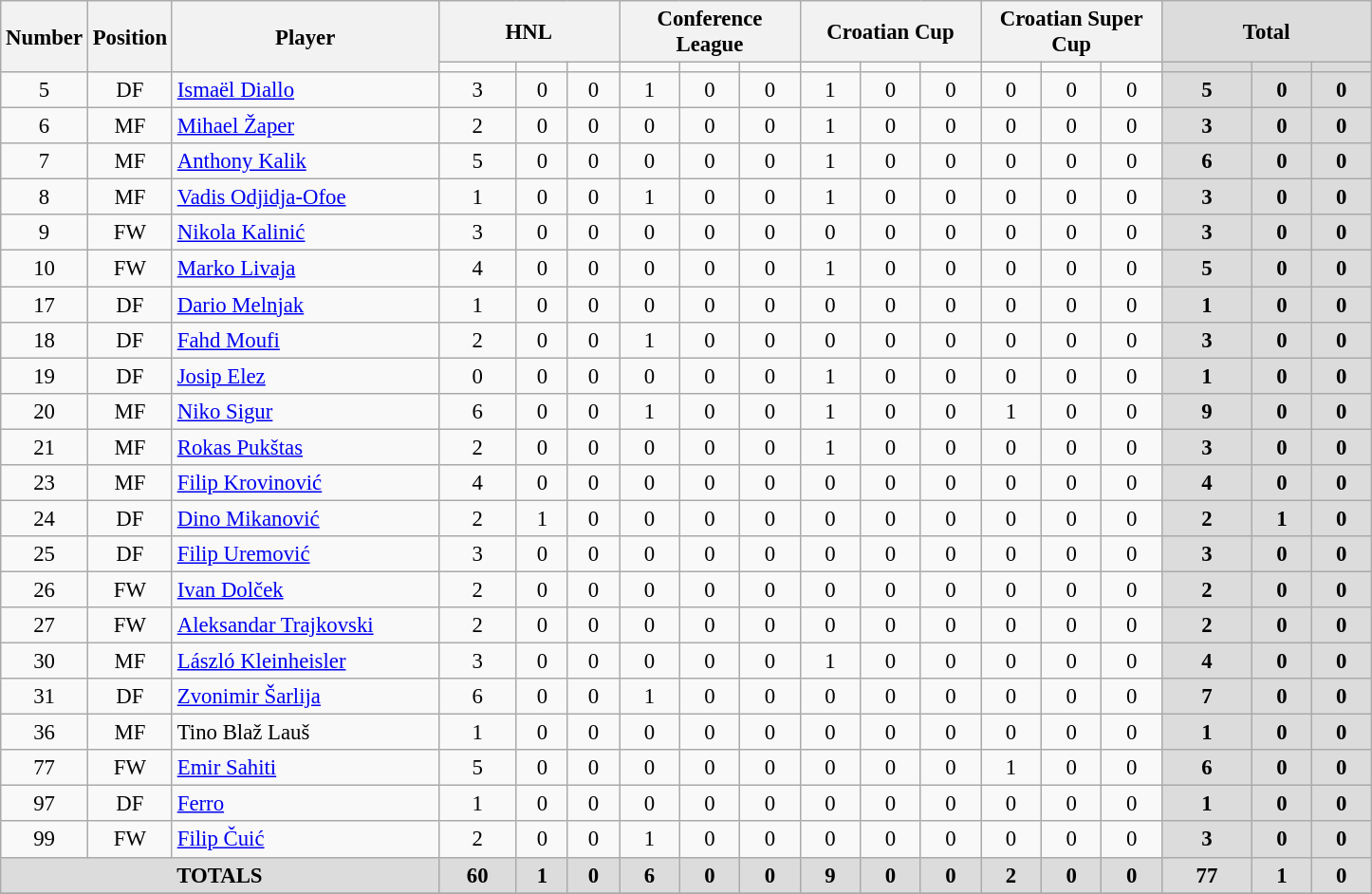<table class="wikitable" style="font-size: 95%; text-align: center;">
<tr>
<th width=40 rowspan="2"  align="center">Number</th>
<th width=40 rowspan="2"  align="center">Position</th>
<th width=180 rowspan="2"  align="center">Player</th>
<th width=120 colspan="3" align="center">HNL</th>
<th width=120 colspan="3" align="center">Conference League</th>
<th width=120 colspan="3" align="center">Croatian Cup</th>
<th width=120 colspan="3" align="center">Croatian Super Cup</th>
<th width=140 colspan="3" align="center" style="background: #DCDCDC">Total</th>
</tr>
<tr>
<td></td>
<td></td>
<td></td>
<td></td>
<td></td>
<td></td>
<td></td>
<td></td>
<td></td>
<td></td>
<td></td>
<td></td>
<th style="background: #DCDCDC"></th>
<th style="background: #DCDCDC"></th>
<th style="background: #DCDCDC"></th>
</tr>
<tr>
<td>5</td>
<td>DF</td>
<td style="text-align:left;"> <a href='#'>Ismaël Diallo</a></td>
<td>3</td>
<td>0</td>
<td>0</td>
<td>1</td>
<td>0</td>
<td>0</td>
<td>1</td>
<td>0</td>
<td>0</td>
<td>0</td>
<td>0</td>
<td>0</td>
<th style="background: #DCDCDC">5</th>
<th style="background: #DCDCDC">0</th>
<th style="background: #DCDCDC">0</th>
</tr>
<tr>
<td>6</td>
<td>MF</td>
<td style="text-align:left;"> <a href='#'>Mihael Žaper</a></td>
<td>2</td>
<td>0</td>
<td>0</td>
<td>0</td>
<td>0</td>
<td>0</td>
<td>1</td>
<td>0</td>
<td>0</td>
<td>0</td>
<td>0</td>
<td>0</td>
<th style="background: #DCDCDC">3</th>
<th style="background: #DCDCDC">0</th>
<th style="background: #DCDCDC">0</th>
</tr>
<tr>
<td>7</td>
<td>MF</td>
<td style="text-align:left;"> <a href='#'>Anthony Kalik</a></td>
<td>5</td>
<td>0</td>
<td>0</td>
<td>0</td>
<td>0</td>
<td>0</td>
<td>1</td>
<td>0</td>
<td>0</td>
<td>0</td>
<td>0</td>
<td>0</td>
<th style="background: #DCDCDC">6</th>
<th style="background: #DCDCDC">0</th>
<th style="background: #DCDCDC">0</th>
</tr>
<tr>
<td>8</td>
<td>MF</td>
<td style="text-align:left;"> <a href='#'>Vadis Odjidja-Ofoe</a></td>
<td>1</td>
<td>0</td>
<td>0</td>
<td>1</td>
<td>0</td>
<td>0</td>
<td>1</td>
<td>0</td>
<td>0</td>
<td>0</td>
<td>0</td>
<td>0</td>
<th style="background: #DCDCDC">3</th>
<th style="background: #DCDCDC">0</th>
<th style="background: #DCDCDC">0</th>
</tr>
<tr>
<td>9</td>
<td>FW</td>
<td style="text-align:left;"> <a href='#'>Nikola Kalinić</a></td>
<td>3</td>
<td>0</td>
<td>0</td>
<td>0</td>
<td>0</td>
<td>0</td>
<td>0</td>
<td>0</td>
<td>0</td>
<td>0</td>
<td>0</td>
<td>0</td>
<th style="background: #DCDCDC">3</th>
<th style="background: #DCDCDC">0</th>
<th style="background: #DCDCDC">0</th>
</tr>
<tr>
<td>10</td>
<td>FW</td>
<td style="text-align:left;"> <a href='#'>Marko Livaja</a></td>
<td>4</td>
<td>0</td>
<td>0</td>
<td>0</td>
<td>0</td>
<td>0</td>
<td>1</td>
<td>0</td>
<td>0</td>
<td>0</td>
<td>0</td>
<td>0</td>
<th style="background: #DCDCDC">5</th>
<th style="background: #DCDCDC">0</th>
<th style="background: #DCDCDC">0</th>
</tr>
<tr>
<td>17</td>
<td>DF</td>
<td style="text-align:left;"> <a href='#'>Dario Melnjak</a></td>
<td>1</td>
<td>0</td>
<td>0</td>
<td>0</td>
<td>0</td>
<td>0</td>
<td>0</td>
<td>0</td>
<td>0</td>
<td>0</td>
<td>0</td>
<td>0</td>
<th style="background: #DCDCDC">1</th>
<th style="background: #DCDCDC">0</th>
<th style="background: #DCDCDC">0</th>
</tr>
<tr>
<td>18</td>
<td>DF</td>
<td style="text-align:left;"> <a href='#'>Fahd Moufi</a></td>
<td>2</td>
<td>0</td>
<td>0</td>
<td>1</td>
<td>0</td>
<td>0</td>
<td>0</td>
<td>0</td>
<td>0</td>
<td>0</td>
<td>0</td>
<td>0</td>
<th style="background: #DCDCDC">3</th>
<th style="background: #DCDCDC">0</th>
<th style="background: #DCDCDC">0</th>
</tr>
<tr>
<td>19</td>
<td>DF</td>
<td style="text-align:left;"> <a href='#'>Josip Elez</a></td>
<td>0</td>
<td>0</td>
<td>0</td>
<td>0</td>
<td>0</td>
<td>0</td>
<td>1</td>
<td>0</td>
<td>0</td>
<td>0</td>
<td>0</td>
<td>0</td>
<th style="background: #DCDCDC">1</th>
<th style="background: #DCDCDC">0</th>
<th style="background: #DCDCDC">0</th>
</tr>
<tr>
<td>20</td>
<td>MF</td>
<td style="text-align:left;"> <a href='#'>Niko Sigur</a></td>
<td>6</td>
<td>0</td>
<td>0</td>
<td>1</td>
<td>0</td>
<td>0</td>
<td>1</td>
<td>0</td>
<td>0</td>
<td>1</td>
<td>0</td>
<td>0</td>
<th style="background: #DCDCDC">9</th>
<th style="background: #DCDCDC">0</th>
<th style="background: #DCDCDC">0</th>
</tr>
<tr>
<td>21</td>
<td>MF</td>
<td style="text-align:left;"> <a href='#'>Rokas Pukštas</a></td>
<td>2</td>
<td>0</td>
<td>0</td>
<td>0</td>
<td>0</td>
<td>0</td>
<td>1</td>
<td>0</td>
<td>0</td>
<td>0</td>
<td>0</td>
<td>0</td>
<th style="background: #DCDCDC">3</th>
<th style="background: #DCDCDC">0</th>
<th style="background: #DCDCDC">0</th>
</tr>
<tr>
<td>23</td>
<td>MF</td>
<td style="text-align:left;"> <a href='#'>Filip Krovinović</a></td>
<td>4</td>
<td>0</td>
<td>0</td>
<td>0</td>
<td>0</td>
<td>0</td>
<td>0</td>
<td>0</td>
<td>0</td>
<td>0</td>
<td>0</td>
<td>0</td>
<th style="background: #DCDCDC">4</th>
<th style="background: #DCDCDC">0</th>
<th style="background: #DCDCDC">0</th>
</tr>
<tr>
<td>24</td>
<td>DF</td>
<td style="text-align:left;"> <a href='#'>Dino Mikanović</a></td>
<td>2</td>
<td>1</td>
<td>0</td>
<td>0</td>
<td>0</td>
<td>0</td>
<td>0</td>
<td>0</td>
<td>0</td>
<td>0</td>
<td>0</td>
<td>0</td>
<th style="background: #DCDCDC">2</th>
<th style="background: #DCDCDC">1</th>
<th style="background: #DCDCDC">0</th>
</tr>
<tr>
<td>25</td>
<td>DF</td>
<td style="text-align:left;"> <a href='#'>Filip Uremović</a></td>
<td>3</td>
<td>0</td>
<td>0</td>
<td>0</td>
<td>0</td>
<td>0</td>
<td>0</td>
<td>0</td>
<td>0</td>
<td>0</td>
<td>0</td>
<td>0</td>
<th style="background: #DCDCDC">3</th>
<th style="background: #DCDCDC">0</th>
<th style="background: #DCDCDC">0</th>
</tr>
<tr>
<td>26</td>
<td>FW</td>
<td style="text-align:left;"> <a href='#'>Ivan Dolček</a></td>
<td>2</td>
<td>0</td>
<td>0</td>
<td>0</td>
<td>0</td>
<td>0</td>
<td>0</td>
<td>0</td>
<td>0</td>
<td>0</td>
<td>0</td>
<td>0</td>
<th style="background: #DCDCDC">2</th>
<th style="background: #DCDCDC">0</th>
<th style="background: #DCDCDC">0</th>
</tr>
<tr>
<td>27</td>
<td>FW</td>
<td style="text-align:left;"> <a href='#'>Aleksandar Trajkovski</a></td>
<td>2</td>
<td>0</td>
<td>0</td>
<td>0</td>
<td>0</td>
<td>0</td>
<td>0</td>
<td>0</td>
<td>0</td>
<td>0</td>
<td>0</td>
<td>0</td>
<th style="background: #DCDCDC">2</th>
<th style="background: #DCDCDC">0</th>
<th style="background: #DCDCDC">0</th>
</tr>
<tr>
<td>30</td>
<td>MF</td>
<td style="text-align:left;"> <a href='#'>László Kleinheisler</a></td>
<td>3</td>
<td>0</td>
<td>0</td>
<td>0</td>
<td>0</td>
<td>0</td>
<td>1</td>
<td>0</td>
<td>0</td>
<td>0</td>
<td>0</td>
<td>0</td>
<th style="background: #DCDCDC">4</th>
<th style="background: #DCDCDC">0</th>
<th style="background: #DCDCDC">0</th>
</tr>
<tr>
<td>31</td>
<td>DF</td>
<td style="text-align:left;"> <a href='#'>Zvonimir Šarlija</a></td>
<td>6</td>
<td>0</td>
<td>0</td>
<td>1</td>
<td>0</td>
<td>0</td>
<td>0</td>
<td>0</td>
<td>0</td>
<td>0</td>
<td>0</td>
<td>0</td>
<th style="background: #DCDCDC">7</th>
<th style="background: #DCDCDC">0</th>
<th style="background: #DCDCDC">0</th>
</tr>
<tr>
<td>36</td>
<td>MF</td>
<td style="text-align:left;"> Tino Blaž Lauš</td>
<td>1</td>
<td>0</td>
<td>0</td>
<td>0</td>
<td>0</td>
<td>0</td>
<td>0</td>
<td>0</td>
<td>0</td>
<td>0</td>
<td>0</td>
<td>0</td>
<th style="background: #DCDCDC">1</th>
<th style="background: #DCDCDC">0</th>
<th style="background: #DCDCDC">0</th>
</tr>
<tr>
<td>77</td>
<td>FW</td>
<td style="text-align:left;"> <a href='#'>Emir Sahiti</a></td>
<td>5</td>
<td>0</td>
<td>0</td>
<td>0</td>
<td>0</td>
<td>0</td>
<td>0</td>
<td>0</td>
<td>0</td>
<td>1</td>
<td>0</td>
<td>0</td>
<th style="background: #DCDCDC">6</th>
<th style="background: #DCDCDC">0</th>
<th style="background: #DCDCDC">0</th>
</tr>
<tr>
<td>97</td>
<td>DF</td>
<td style="text-align:left;"> <a href='#'>Ferro</a></td>
<td>1</td>
<td>0</td>
<td>0</td>
<td>0</td>
<td>0</td>
<td>0</td>
<td>0</td>
<td>0</td>
<td>0</td>
<td>0</td>
<td>0</td>
<td>0</td>
<th style="background: #DCDCDC">1</th>
<th style="background: #DCDCDC">0</th>
<th style="background: #DCDCDC">0</th>
</tr>
<tr>
<td>99</td>
<td>FW</td>
<td style="text-align:left;"> <a href='#'>Filip Čuić</a></td>
<td>2</td>
<td>0</td>
<td>0</td>
<td>1</td>
<td>0</td>
<td>0</td>
<td>0</td>
<td>0</td>
<td>0</td>
<td>0</td>
<td>0</td>
<td>0</td>
<th style="background: #DCDCDC">3</th>
<th style="background: #DCDCDC">0</th>
<th style="background: #DCDCDC">0</th>
</tr>
<tr>
<th colspan="3" align="center" style="background: #DCDCDC">TOTALS</th>
<th style="background: #DCDCDC">60</th>
<th style="background: #DCDCDC">1</th>
<th style="background: #DCDCDC">0</th>
<th style="background: #DCDCDC">6</th>
<th style="background: #DCDCDC">0</th>
<th style="background: #DCDCDC">0</th>
<th style="background: #DCDCDC">9</th>
<th style="background: #DCDCDC">0</th>
<th style="background: #DCDCDC">0</th>
<th style="background: #DCDCDC">2</th>
<th style="background: #DCDCDC">0</th>
<th style="background: #DCDCDC">0</th>
<th style="background: #DCDCDC">77</th>
<th style="background: #DCDCDC">1</th>
<th style="background: #DCDCDC">0</th>
</tr>
<tr>
</tr>
</table>
